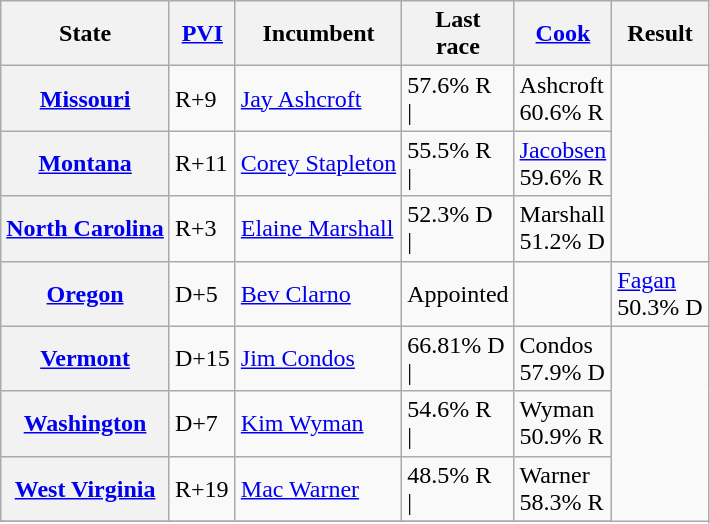<table class="wikitable sortable" style="font-size:%;">
<tr>
<th>State</th>
<th><a href='#'>PVI</a></th>
<th>Incumbent</th>
<th>Last<br>race</th>
<th scope="col"><a href='#'>Cook</a><br></th>
<th>Result</th>
</tr>
<tr>
<th><a href='#'>Missouri</a></th>
<td>R+9</td>
<td><a href='#'>Jay Ashcroft</a></td>
<td>57.6% R<br>|</td>
<td>Ashcroft<br>60.6% R</td>
</tr>
<tr>
<th><a href='#'>Montana</a></th>
<td>R+11</td>
<td><a href='#'>Corey Stapleton</a><br></td>
<td>55.5% R<br>|</td>
<td><a href='#'>Jacobsen</a><br>59.6% R</td>
</tr>
<tr>
<th><a href='#'>North Carolina</a></th>
<td>R+3</td>
<td><a href='#'>Elaine Marshall</a></td>
<td>52.3% D<br>|</td>
<td>Marshall<br>51.2% D</td>
</tr>
<tr>
<th><a href='#'>Oregon</a></th>
<td>D+5</td>
<td><a href='#'>Bev Clarno</a><br></td>
<td data-sort-value="100.0">Appointed<br></td>
<td></td>
<td><a href='#'>Fagan</a><br>50.3% D <br></td>
</tr>
<tr>
<th><a href='#'>Vermont</a></th>
<td>D+15</td>
<td><a href='#'>Jim Condos</a></td>
<td>66.81% D<br>|</td>
<td>Condos<br>57.9% D</td>
</tr>
<tr>
<th><a href='#'>Washington</a></th>
<td>D+7</td>
<td><a href='#'>Kim Wyman</a></td>
<td>54.6% R<br>|</td>
<td>Wyman<br>50.9% R</td>
</tr>
<tr>
<th><a href='#'>West Virginia</a></th>
<td>R+19</td>
<td><a href='#'>Mac Warner</a></td>
<td>48.5% R<br>|</td>
<td>Warner<br>58.3% R</td>
</tr>
<tr>
</tr>
</table>
